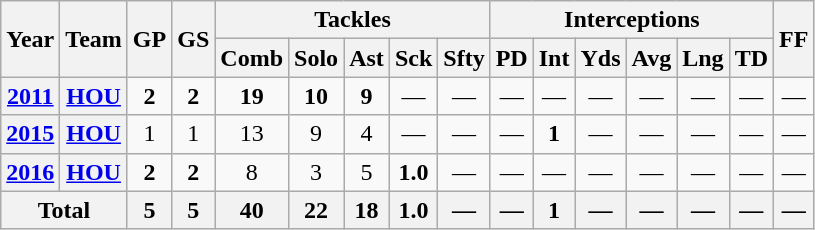<table class="wikitable sortable" style="text-align:center">
<tr>
<th rowspan="2">Year</th>
<th rowspan="2">Team</th>
<th rowspan="2">GP</th>
<th rowspan="2">GS</th>
<th colspan="5">Tackles</th>
<th colspan="6">Interceptions</th>
<th rowspan="2">FF</th>
</tr>
<tr>
<th>Comb</th>
<th>Solo</th>
<th>Ast</th>
<th>Sck</th>
<th>Sfty</th>
<th>PD</th>
<th>Int</th>
<th>Yds</th>
<th>Avg</th>
<th>Lng</th>
<th>TD</th>
</tr>
<tr>
<th><a href='#'>2011</a></th>
<th><a href='#'>HOU</a></th>
<td><strong>2</strong></td>
<td><strong>2</strong></td>
<td><strong>19</strong></td>
<td><strong>10</strong></td>
<td><strong>9</strong></td>
<td>—</td>
<td>—</td>
<td>—</td>
<td>—</td>
<td>—</td>
<td>—</td>
<td>—</td>
<td>—</td>
<td>—</td>
</tr>
<tr>
<th><a href='#'>2015</a></th>
<th><a href='#'>HOU</a></th>
<td>1</td>
<td>1</td>
<td>13</td>
<td>9</td>
<td>4</td>
<td>—</td>
<td>—</td>
<td>—</td>
<td><strong>1</strong></td>
<td>—</td>
<td>—</td>
<td>—</td>
<td>—</td>
<td>—</td>
</tr>
<tr>
<th><a href='#'>2016</a></th>
<th><a href='#'>HOU</a></th>
<td><strong>2</strong></td>
<td><strong>2</strong></td>
<td>8</td>
<td>3</td>
<td>5</td>
<td><strong>1.0</strong></td>
<td>—</td>
<td>—</td>
<td>—</td>
<td>—</td>
<td>—</td>
<td>—</td>
<td>—</td>
<td>—</td>
</tr>
<tr>
<th colspan="2">Total</th>
<th>5</th>
<th>5</th>
<th>40</th>
<th>22</th>
<th>18</th>
<th>1.0</th>
<th>—</th>
<th>—</th>
<th>1</th>
<th>—</th>
<th>—</th>
<th>—</th>
<th>—</th>
<th>—</th>
</tr>
</table>
